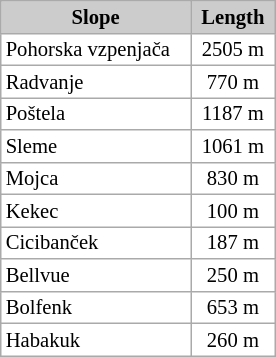<table class="wikitable plainrowheaders" style="background:#fff; font-size:86%; line-height:15px; border:grey solid 1px; border-collapse:collapse;">
<tr>
<th scope="col" style="background:#ccc; width:120px;">Slope</th>
<th scope="col" style="background:#ccc; width:50px;">Length</th>
</tr>
<tr>
<td>Pohorska vzpenjača</td>
<td align=center>2505 m</td>
</tr>
<tr>
<td>Radvanje</td>
<td align=center>770 m</td>
</tr>
<tr>
<td>Poštela</td>
<td align=center>1187 m</td>
</tr>
<tr>
<td>Sleme</td>
<td align=center>1061 m</td>
</tr>
<tr>
<td>Mojca</td>
<td align=center>830 m</td>
</tr>
<tr>
<td>Kekec</td>
<td align=center>100 m</td>
</tr>
<tr>
<td>Cicibanček</td>
<td align=center>187 m</td>
</tr>
<tr>
<td>Bellvue</td>
<td align=center>250 m</td>
</tr>
<tr>
<td>Bolfenk</td>
<td align=center>653 m</td>
</tr>
<tr>
<td>Habakuk</td>
<td align=center>260 m</td>
</tr>
</table>
